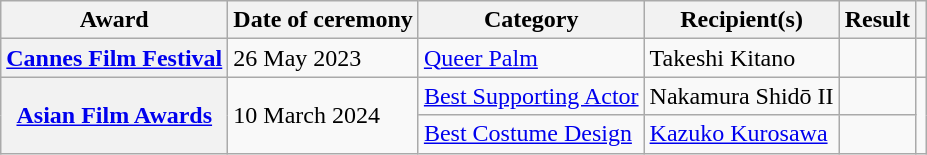<table class="wikitable plainrowheaders sortable">
<tr>
<th scope="col">Award</th>
<th scope="col">Date of ceremony</th>
<th scope="col">Category</th>
<th scope="col">Recipient(s)</th>
<th scope="col">Result</th>
<th scope="col"></th>
</tr>
<tr>
<th scope="row"><a href='#'>Cannes Film Festival</a></th>
<td>26 May 2023</td>
<td><a href='#'>Queer Palm</a></td>
<td>Takeshi Kitano</td>
<td></td>
<td style="text-align:center;"></td>
</tr>
<tr>
<th rowspan="2"><a href='#'>Asian Film Awards</a></th>
<td rowspan="2">10 March 2024</td>
<td><a href='#'>Best Supporting Actor</a></td>
<td>Nakamura Shidō II</td>
<td></td>
<td rowspan="2"></td>
</tr>
<tr>
<td><a href='#'>Best Costume Design</a></td>
<td><a href='#'>Kazuko Kurosawa</a></td>
<td></td>
</tr>
</table>
